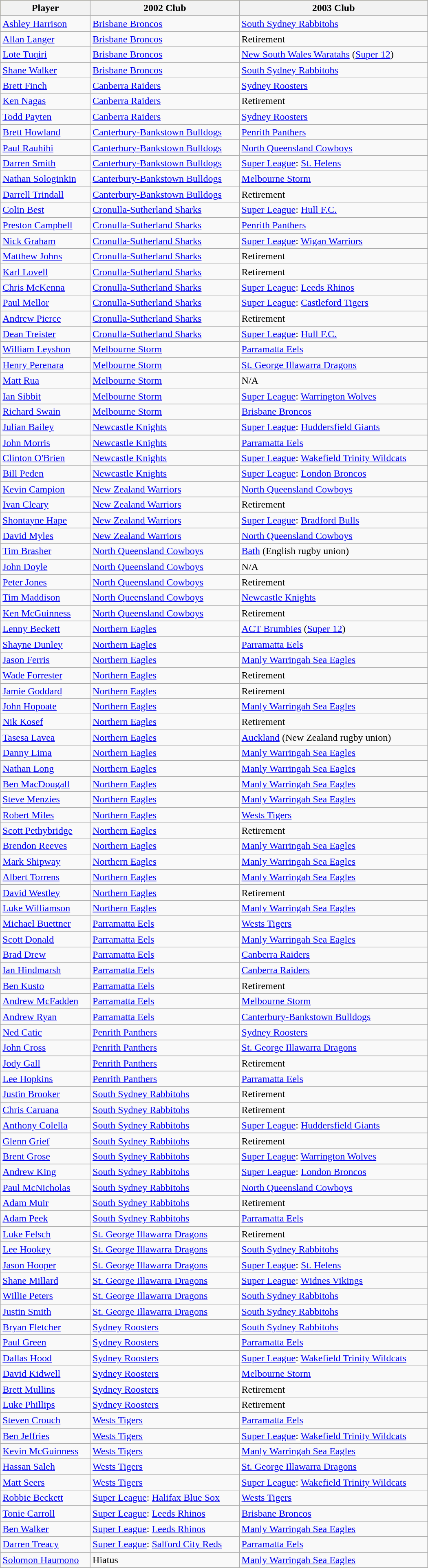<table class="wikitable sortable" style="width:700px;">
<tr bgcolor=#bdb76b>
<th>Player</th>
<th>2002 Club</th>
<th>2003 Club</th>
</tr>
<tr>
<td data-sort-value="Harrison, Ashley"><a href='#'>Ashley Harrison</a></td>
<td> <a href='#'>Brisbane Broncos</a></td>
<td> <a href='#'>South Sydney Rabbitohs</a></td>
</tr>
<tr>
<td data-sort-value="Langer, Allan"><a href='#'>Allan Langer</a></td>
<td> <a href='#'>Brisbane Broncos</a></td>
<td>Retirement</td>
</tr>
<tr>
<td data-sort-value="Tuqiri, Lote"><a href='#'>Lote Tuqiri</a></td>
<td> <a href='#'>Brisbane Broncos</a></td>
<td><a href='#'>New South Wales Waratahs</a> (<a href='#'>Super 12</a>)</td>
</tr>
<tr>
<td data-sort-value="Walker, Shane"><a href='#'>Shane Walker</a></td>
<td> <a href='#'>Brisbane Broncos</a></td>
<td> <a href='#'>South Sydney Rabbitohs</a></td>
</tr>
<tr>
<td data-sort-value="Finch, Brett"><a href='#'>Brett Finch</a></td>
<td> <a href='#'>Canberra Raiders</a></td>
<td> <a href='#'>Sydney Roosters</a></td>
</tr>
<tr>
<td data-sort-value="Nagas, Ken"><a href='#'>Ken Nagas</a></td>
<td> <a href='#'>Canberra Raiders</a></td>
<td>Retirement</td>
</tr>
<tr>
<td data-sort-value="Payten, Todd"><a href='#'>Todd Payten</a></td>
<td> <a href='#'>Canberra Raiders</a></td>
<td> <a href='#'>Sydney Roosters</a></td>
</tr>
<tr>
<td data-sort-value="Howland, Brett"><a href='#'>Brett Howland</a></td>
<td> <a href='#'>Canterbury-Bankstown Bulldogs</a></td>
<td> <a href='#'>Penrith Panthers</a></td>
</tr>
<tr>
<td data-sort-value="Rauhihi, Paul"><a href='#'>Paul Rauhihi</a></td>
<td> <a href='#'>Canterbury-Bankstown Bulldogs</a></td>
<td> <a href='#'>North Queensland Cowboys</a></td>
</tr>
<tr>
<td data-sort-value="Smith, Darren"><a href='#'>Darren Smith</a></td>
<td> <a href='#'>Canterbury-Bankstown Bulldogs</a></td>
<td> <a href='#'>Super League</a>: <a href='#'>St. Helens</a></td>
</tr>
<tr>
<td data-sort-value="Sologinkin, Nathan"><a href='#'>Nathan Sologinkin</a></td>
<td> <a href='#'>Canterbury-Bankstown Bulldogs</a></td>
<td> <a href='#'>Melbourne Storm</a></td>
</tr>
<tr>
<td data-sort-value="Trindall, Darrell"><a href='#'>Darrell Trindall</a></td>
<td> <a href='#'>Canterbury-Bankstown Bulldogs</a></td>
<td>Retirement</td>
</tr>
<tr>
<td data-sort-value="Best, Colin"><a href='#'>Colin Best</a></td>
<td> <a href='#'>Cronulla-Sutherland Sharks</a></td>
<td> <a href='#'>Super League</a>: <a href='#'>Hull F.C.</a></td>
</tr>
<tr>
<td data-sort-value="Campbell, Preston"><a href='#'>Preston Campbell</a></td>
<td> <a href='#'>Cronulla-Sutherland Sharks</a></td>
<td> <a href='#'>Penrith Panthers</a></td>
</tr>
<tr>
<td data-sort-value="Graham, Nick"><a href='#'>Nick Graham</a></td>
<td> <a href='#'>Cronulla-Sutherland Sharks</a></td>
<td> <a href='#'>Super League</a>: <a href='#'>Wigan Warriors</a></td>
</tr>
<tr>
<td data-sort-value="Johns, Matthew"><a href='#'>Matthew Johns</a></td>
<td> <a href='#'>Cronulla-Sutherland Sharks</a></td>
<td>Retirement</td>
</tr>
<tr>
<td data-sort-value="Lovell, Karl"><a href='#'>Karl Lovell</a></td>
<td> <a href='#'>Cronulla-Sutherland Sharks</a></td>
<td>Retirement</td>
</tr>
<tr>
<td data-sort-value="McKenna, Chris"><a href='#'>Chris McKenna</a></td>
<td> <a href='#'>Cronulla-Sutherland Sharks</a></td>
<td> <a href='#'>Super League</a>: <a href='#'>Leeds Rhinos</a></td>
</tr>
<tr>
<td data-sort-value="Mellor, Paul"><a href='#'>Paul Mellor</a></td>
<td> <a href='#'>Cronulla-Sutherland Sharks</a></td>
<td> <a href='#'>Super League</a>: <a href='#'>Castleford Tigers</a></td>
</tr>
<tr>
<td data-sort-value="Pierce, Andrew"><a href='#'>Andrew Pierce</a></td>
<td> <a href='#'>Cronulla-Sutherland Sharks</a></td>
<td>Retirement</td>
</tr>
<tr>
<td data-sort-value="Treister, Dean"><a href='#'>Dean Treister</a></td>
<td> <a href='#'>Cronulla-Sutherland Sharks</a></td>
<td> <a href='#'>Super League</a>: <a href='#'>Hull F.C.</a></td>
</tr>
<tr>
<td data-sort-value="Leyshon, William"><a href='#'>William Leyshon</a></td>
<td> <a href='#'>Melbourne Storm</a></td>
<td> <a href='#'>Parramatta Eels</a></td>
</tr>
<tr>
<td data-sort-value="Perenara, Henry"><a href='#'>Henry Perenara</a></td>
<td> <a href='#'>Melbourne Storm</a></td>
<td> <a href='#'>St. George Illawarra Dragons</a></td>
</tr>
<tr>
<td data-sort-value="Rua, Matt"><a href='#'>Matt Rua</a></td>
<td> <a href='#'>Melbourne Storm</a></td>
<td>N/A</td>
</tr>
<tr>
<td data-sort-value="Sibbit, Ian"><a href='#'>Ian Sibbit</a></td>
<td> <a href='#'>Melbourne Storm</a></td>
<td> <a href='#'>Super League</a>: <a href='#'>Warrington Wolves</a></td>
</tr>
<tr>
<td data-sort-value="Swain, Richard"><a href='#'>Richard Swain</a></td>
<td> <a href='#'>Melbourne Storm</a></td>
<td> <a href='#'>Brisbane Broncos</a></td>
</tr>
<tr>
<td data-sort-value="Bailey, Julian"><a href='#'>Julian Bailey</a></td>
<td> <a href='#'>Newcastle Knights</a></td>
<td> <a href='#'>Super League</a>: <a href='#'>Huddersfield Giants</a></td>
</tr>
<tr>
<td data-sort-value="Morris, John"><a href='#'>John Morris</a></td>
<td> <a href='#'>Newcastle Knights</a></td>
<td> <a href='#'>Parramatta Eels</a></td>
</tr>
<tr>
<td data-sort-value="O'Brien, Clinton"><a href='#'>Clinton O'Brien</a></td>
<td> <a href='#'>Newcastle Knights</a></td>
<td> <a href='#'>Super League</a>: <a href='#'>Wakefield Trinity Wildcats</a></td>
</tr>
<tr>
<td data-sort-value="Peden, Bill"><a href='#'>Bill Peden</a></td>
<td> <a href='#'>Newcastle Knights</a></td>
<td> <a href='#'>Super League</a>: <a href='#'>London Broncos</a></td>
</tr>
<tr>
<td data-sort-value="Campion, Kevin"><a href='#'>Kevin Campion</a></td>
<td> <a href='#'>New Zealand Warriors</a></td>
<td> <a href='#'>North Queensland Cowboys</a></td>
</tr>
<tr>
<td data-sort-value="Cleary, Ivan"><a href='#'>Ivan Cleary</a></td>
<td> <a href='#'>New Zealand Warriors</a></td>
<td>Retirement</td>
</tr>
<tr>
<td data-sort-value="Hape, Shontayne"><a href='#'>Shontayne Hape</a></td>
<td> <a href='#'>New Zealand Warriors</a></td>
<td> <a href='#'>Super League</a>: <a href='#'>Bradford Bulls</a></td>
</tr>
<tr>
<td data-sort-value="Myles, David"><a href='#'>David Myles</a></td>
<td> <a href='#'>New Zealand Warriors</a></td>
<td> <a href='#'>North Queensland Cowboys</a></td>
</tr>
<tr>
<td data-sort-value="Brasher, Tim"><a href='#'>Tim Brasher</a></td>
<td> <a href='#'>North Queensland Cowboys</a></td>
<td><a href='#'>Bath</a> (English rugby union)</td>
</tr>
<tr>
<td data-sort-value="Doyle, John"><a href='#'>John Doyle</a></td>
<td> <a href='#'>North Queensland Cowboys</a></td>
<td>N/A</td>
</tr>
<tr>
<td data-sort-value="Jones, Peter"><a href='#'>Peter Jones</a></td>
<td> <a href='#'>North Queensland Cowboys</a></td>
<td>Retirement</td>
</tr>
<tr>
<td data-sort-value="Maddison, Tim"><a href='#'>Tim Maddison</a></td>
<td> <a href='#'>North Queensland Cowboys</a></td>
<td> <a href='#'>Newcastle Knights</a></td>
</tr>
<tr>
<td data-sort-value="McGuinness, Ken"><a href='#'>Ken McGuinness</a></td>
<td> <a href='#'>North Queensland Cowboys</a></td>
<td>Retirement</td>
</tr>
<tr>
<td data-sort-value="Beckett, Lenny"><a href='#'>Lenny Beckett</a></td>
<td> <a href='#'>Northern Eagles</a></td>
<td><a href='#'>ACT Brumbies</a> (<a href='#'>Super 12</a>)</td>
</tr>
<tr>
<td data-sort-value="Dunley, Shayne"><a href='#'>Shayne Dunley</a></td>
<td> <a href='#'>Northern Eagles</a></td>
<td> <a href='#'>Parramatta Eels</a></td>
</tr>
<tr>
<td data-sort-value="Ferris, Jason"><a href='#'>Jason Ferris</a></td>
<td> <a href='#'>Northern Eagles</a></td>
<td> <a href='#'>Manly Warringah Sea Eagles</a></td>
</tr>
<tr>
<td data-sort-value="Forrester, Wade"><a href='#'>Wade Forrester</a></td>
<td> <a href='#'>Northern Eagles</a></td>
<td>Retirement</td>
</tr>
<tr>
<td data-sort-value="Goddard, Jamie"><a href='#'>Jamie Goddard</a></td>
<td> <a href='#'>Northern Eagles</a></td>
<td>Retirement</td>
</tr>
<tr>
<td data-sort-value="Hopoate, John"><a href='#'>John Hopoate</a></td>
<td> <a href='#'>Northern Eagles</a></td>
<td> <a href='#'>Manly Warringah Sea Eagles</a></td>
</tr>
<tr>
<td data-sort-value="Kosef, Nik"><a href='#'>Nik Kosef</a></td>
<td> <a href='#'>Northern Eagles</a></td>
<td>Retirement</td>
</tr>
<tr>
<td data-sort-value="Lavea, Tasesa"><a href='#'>Tasesa Lavea</a></td>
<td> <a href='#'>Northern Eagles</a></td>
<td><a href='#'>Auckland</a> (New Zealand rugby union)</td>
</tr>
<tr>
<td data-sort-value="Lima, Danny"><a href='#'>Danny Lima</a></td>
<td> <a href='#'>Northern Eagles</a></td>
<td> <a href='#'>Manly Warringah Sea Eagles</a></td>
</tr>
<tr>
<td data-sort-value="Long, Nathan"><a href='#'>Nathan Long</a></td>
<td> <a href='#'>Northern Eagles</a></td>
<td> <a href='#'>Manly Warringah Sea Eagles</a></td>
</tr>
<tr>
<td data-sort-value="MacDougall, Ben"><a href='#'>Ben MacDougall</a></td>
<td> <a href='#'>Northern Eagles</a></td>
<td> <a href='#'>Manly Warringah Sea Eagles</a></td>
</tr>
<tr>
<td data-sort-value="Menzies, Steve"><a href='#'>Steve Menzies</a></td>
<td> <a href='#'>Northern Eagles</a></td>
<td> <a href='#'>Manly Warringah Sea Eagles</a></td>
</tr>
<tr>
<td data-sort-value="Miles, Robert"><a href='#'>Robert Miles</a></td>
<td> <a href='#'>Northern Eagles</a></td>
<td> <a href='#'>Wests Tigers</a></td>
</tr>
<tr>
<td data-sort-value="Pethybridge, Scott"><a href='#'>Scott Pethybridge</a></td>
<td> <a href='#'>Northern Eagles</a></td>
<td>Retirement</td>
</tr>
<tr>
<td data-sort-value="Reeves, Brendon"><a href='#'>Brendon Reeves</a></td>
<td> <a href='#'>Northern Eagles</a></td>
<td> <a href='#'>Manly Warringah Sea Eagles</a></td>
</tr>
<tr>
<td data-sort-value="Shipway, Mark"><a href='#'>Mark Shipway</a></td>
<td> <a href='#'>Northern Eagles</a></td>
<td> <a href='#'>Manly Warringah Sea Eagles</a></td>
</tr>
<tr>
<td data-sort-value="Torrens, Albert"><a href='#'>Albert Torrens</a></td>
<td> <a href='#'>Northern Eagles</a></td>
<td> <a href='#'>Manly Warringah Sea Eagles</a></td>
</tr>
<tr>
<td data-sort-value="Westley, David"><a href='#'>David Westley</a></td>
<td> <a href='#'>Northern Eagles</a></td>
<td>Retirement</td>
</tr>
<tr>
<td data-sort-value="Williamson, Luke"><a href='#'>Luke Williamson</a></td>
<td> <a href='#'>Northern Eagles</a></td>
<td> <a href='#'>Manly Warringah Sea Eagles</a></td>
</tr>
<tr>
<td data-sort-value="Buettner, Michael"><a href='#'>Michael Buettner</a></td>
<td> <a href='#'>Parramatta Eels</a></td>
<td> <a href='#'>Wests Tigers</a></td>
</tr>
<tr>
<td data-sort-value="Donald, Scott"><a href='#'>Scott Donald</a></td>
<td> <a href='#'>Parramatta Eels</a></td>
<td> <a href='#'>Manly Warringah Sea Eagles</a></td>
</tr>
<tr>
<td data-sort-value="Drew, Brad"><a href='#'>Brad Drew</a></td>
<td> <a href='#'>Parramatta Eels</a></td>
<td> <a href='#'>Canberra Raiders</a></td>
</tr>
<tr>
<td data-sort-value="Hindmarsh, Ian"><a href='#'>Ian Hindmarsh</a></td>
<td> <a href='#'>Parramatta Eels</a></td>
<td> <a href='#'>Canberra Raiders</a></td>
</tr>
<tr>
<td data-sort-value="Kusto, Ben"><a href='#'>Ben Kusto</a></td>
<td> <a href='#'>Parramatta Eels</a></td>
<td>Retirement</td>
</tr>
<tr>
<td data-sort-value="McFadden, Andrew"><a href='#'>Andrew McFadden</a></td>
<td> <a href='#'>Parramatta Eels</a></td>
<td> <a href='#'>Melbourne Storm</a></td>
</tr>
<tr>
<td data-sort-value="Ryan, Andrew"><a href='#'>Andrew Ryan</a></td>
<td> <a href='#'>Parramatta Eels</a></td>
<td> <a href='#'>Canterbury-Bankstown Bulldogs</a></td>
</tr>
<tr>
<td data-sort-value="Catic, Ned"><a href='#'>Ned Catic</a></td>
<td> <a href='#'>Penrith Panthers</a></td>
<td> <a href='#'>Sydney Roosters</a></td>
</tr>
<tr>
<td data-sort-value="Cross, John"><a href='#'>John Cross</a></td>
<td> <a href='#'>Penrith Panthers</a></td>
<td> <a href='#'>St. George Illawarra Dragons</a></td>
</tr>
<tr>
<td data-sort-value="Gall, Jody"><a href='#'>Jody Gall</a></td>
<td> <a href='#'>Penrith Panthers</a></td>
<td>Retirement</td>
</tr>
<tr>
<td data-sort-value="Hopkins, Lee"><a href='#'>Lee Hopkins</a></td>
<td> <a href='#'>Penrith Panthers</a></td>
<td> <a href='#'>Parramatta Eels</a></td>
</tr>
<tr>
<td data-sort-value="Brooker, Justin"><a href='#'>Justin Brooker</a></td>
<td> <a href='#'>South Sydney Rabbitohs</a></td>
<td>Retirement</td>
</tr>
<tr>
<td data-sort-value="Caruana, Chris"><a href='#'>Chris Caruana</a></td>
<td> <a href='#'>South Sydney Rabbitohs</a></td>
<td>Retirement</td>
</tr>
<tr>
<td data-sort-value="Colella, Anthony"><a href='#'>Anthony Colella</a></td>
<td> <a href='#'>South Sydney Rabbitohs</a></td>
<td> <a href='#'>Super League</a>: <a href='#'>Huddersfield Giants</a></td>
</tr>
<tr>
<td data-sort-value="Grief, Glenn"><a href='#'>Glenn Grief</a></td>
<td> <a href='#'>South Sydney Rabbitohs</a></td>
<td>Retirement</td>
</tr>
<tr>
<td data-sort-value="Grose, Brent"><a href='#'>Brent Grose</a></td>
<td> <a href='#'>South Sydney Rabbitohs</a></td>
<td> <a href='#'>Super League</a>: <a href='#'>Warrington Wolves</a></td>
</tr>
<tr>
<td data-sort-value="King, Andrew"><a href='#'>Andrew King</a></td>
<td> <a href='#'>South Sydney Rabbitohs</a></td>
<td> <a href='#'>Super League</a>: <a href='#'>London Broncos</a></td>
</tr>
<tr>
<td data-sort-value="McNicholas, Paul"><a href='#'>Paul McNicholas</a></td>
<td> <a href='#'>South Sydney Rabbitohs</a></td>
<td> <a href='#'>North Queensland Cowboys</a></td>
</tr>
<tr>
<td data-sort-value="Muir, Adam"><a href='#'>Adam Muir</a></td>
<td> <a href='#'>South Sydney Rabbitohs</a></td>
<td>Retirement</td>
</tr>
<tr>
<td data-sort-value="Peek, Adam"><a href='#'>Adam Peek</a></td>
<td> <a href='#'>South Sydney Rabbitohs</a></td>
<td> <a href='#'>Parramatta Eels</a></td>
</tr>
<tr>
<td data-sort-value="Felsch, Luke"><a href='#'>Luke Felsch</a></td>
<td> <a href='#'>St. George Illawarra Dragons</a></td>
<td>Retirement</td>
</tr>
<tr>
<td data-sort-value="Hookey, Lee"><a href='#'>Lee Hookey</a></td>
<td> <a href='#'>St. George Illawarra Dragons</a></td>
<td> <a href='#'>South Sydney Rabbitohs</a></td>
</tr>
<tr>
<td data-sort-value="Hooper, Jason"><a href='#'>Jason Hooper</a></td>
<td> <a href='#'>St. George Illawarra Dragons</a></td>
<td> <a href='#'>Super League</a>: <a href='#'>St. Helens</a></td>
</tr>
<tr>
<td data-sort-value="Millard, Shane"><a href='#'>Shane Millard</a></td>
<td> <a href='#'>St. George Illawarra Dragons</a></td>
<td> <a href='#'>Super League</a>: <a href='#'>Widnes Vikings</a></td>
</tr>
<tr>
<td data-sort-value="Peters, Willie"><a href='#'>Willie Peters</a></td>
<td> <a href='#'>St. George Illawarra Dragons</a></td>
<td> <a href='#'>South Sydney Rabbitohs</a></td>
</tr>
<tr>
<td data-sort-value="Smith, Justin"><a href='#'>Justin Smith</a></td>
<td> <a href='#'>St. George Illawarra Dragons</a></td>
<td> <a href='#'>South Sydney Rabbitohs</a></td>
</tr>
<tr>
<td data-sort-value="Fletcher, Bryan"><a href='#'>Bryan Fletcher</a></td>
<td> <a href='#'>Sydney Roosters</a></td>
<td> <a href='#'>South Sydney Rabbitohs</a></td>
</tr>
<tr>
<td data-sort-value="Green, Paul"><a href='#'>Paul Green</a></td>
<td> <a href='#'>Sydney Roosters</a></td>
<td> <a href='#'>Parramatta Eels</a></td>
</tr>
<tr>
<td data-sort-value="Hood, Dallas"><a href='#'>Dallas Hood</a></td>
<td> <a href='#'>Sydney Roosters</a></td>
<td> <a href='#'>Super League</a>: <a href='#'>Wakefield Trinity Wildcats</a></td>
</tr>
<tr>
<td data-sort-value="Kidwell, David"><a href='#'>David Kidwell</a></td>
<td> <a href='#'>Sydney Roosters</a></td>
<td> <a href='#'>Melbourne Storm</a></td>
</tr>
<tr>
<td data-sort-value="Mullins, Brett"><a href='#'>Brett Mullins</a></td>
<td> <a href='#'>Sydney Roosters</a></td>
<td>Retirement</td>
</tr>
<tr>
<td data-sort-value="Phillips, Luke"><a href='#'>Luke Phillips</a></td>
<td> <a href='#'>Sydney Roosters</a></td>
<td>Retirement</td>
</tr>
<tr>
<td data-sort-value="Crouch, Steven"><a href='#'>Steven Crouch</a></td>
<td> <a href='#'>Wests Tigers</a></td>
<td> <a href='#'>Parramatta Eels</a></td>
</tr>
<tr>
<td data-sort-value="Jeffries, Ben"><a href='#'>Ben Jeffries</a></td>
<td> <a href='#'>Wests Tigers</a></td>
<td> <a href='#'>Super League</a>: <a href='#'>Wakefield Trinity Wildcats</a></td>
</tr>
<tr>
<td data-sort-value="McGuinness, Kevin"><a href='#'>Kevin McGuinness</a></td>
<td> <a href='#'>Wests Tigers</a></td>
<td> <a href='#'>Manly Warringah Sea Eagles</a></td>
</tr>
<tr>
<td data-sort-value="Saleh, Hassan"><a href='#'>Hassan Saleh</a></td>
<td> <a href='#'>Wests Tigers</a></td>
<td> <a href='#'>St. George Illawarra Dragons</a></td>
</tr>
<tr>
<td data-sort-value="Seers, Matt"><a href='#'>Matt Seers</a></td>
<td> <a href='#'>Wests Tigers</a></td>
<td> <a href='#'>Super League</a>: <a href='#'>Wakefield Trinity Wildcats</a></td>
</tr>
<tr>
<td data-sort-value="Beckett, Robbie"><a href='#'>Robbie Beckett</a></td>
<td> <a href='#'>Super League</a>: <a href='#'>Halifax Blue Sox</a></td>
<td> <a href='#'>Wests Tigers</a></td>
</tr>
<tr>
<td data-sort-value="Carroll, Tonie"><a href='#'>Tonie Carroll</a></td>
<td> <a href='#'>Super League</a>: <a href='#'>Leeds Rhinos</a></td>
<td> <a href='#'>Brisbane Broncos</a></td>
</tr>
<tr>
<td data-sort-value="Walker, Ben"><a href='#'>Ben Walker</a></td>
<td> <a href='#'>Super League</a>: <a href='#'>Leeds Rhinos</a></td>
<td> <a href='#'>Manly Warringah Sea Eagles</a></td>
</tr>
<tr>
<td data-sort-value="Treacy, Darren"><a href='#'>Darren Treacy</a></td>
<td> <a href='#'>Super League</a>: <a href='#'>Salford City Reds</a></td>
<td> <a href='#'>Parramatta Eels</a></td>
</tr>
<tr>
<td data-sort-value="Haumono, Solomon"><a href='#'>Solomon Haumono</a></td>
<td>Hiatus</td>
<td> <a href='#'>Manly Warringah Sea Eagles</a></td>
</tr>
<tr>
</tr>
</table>
